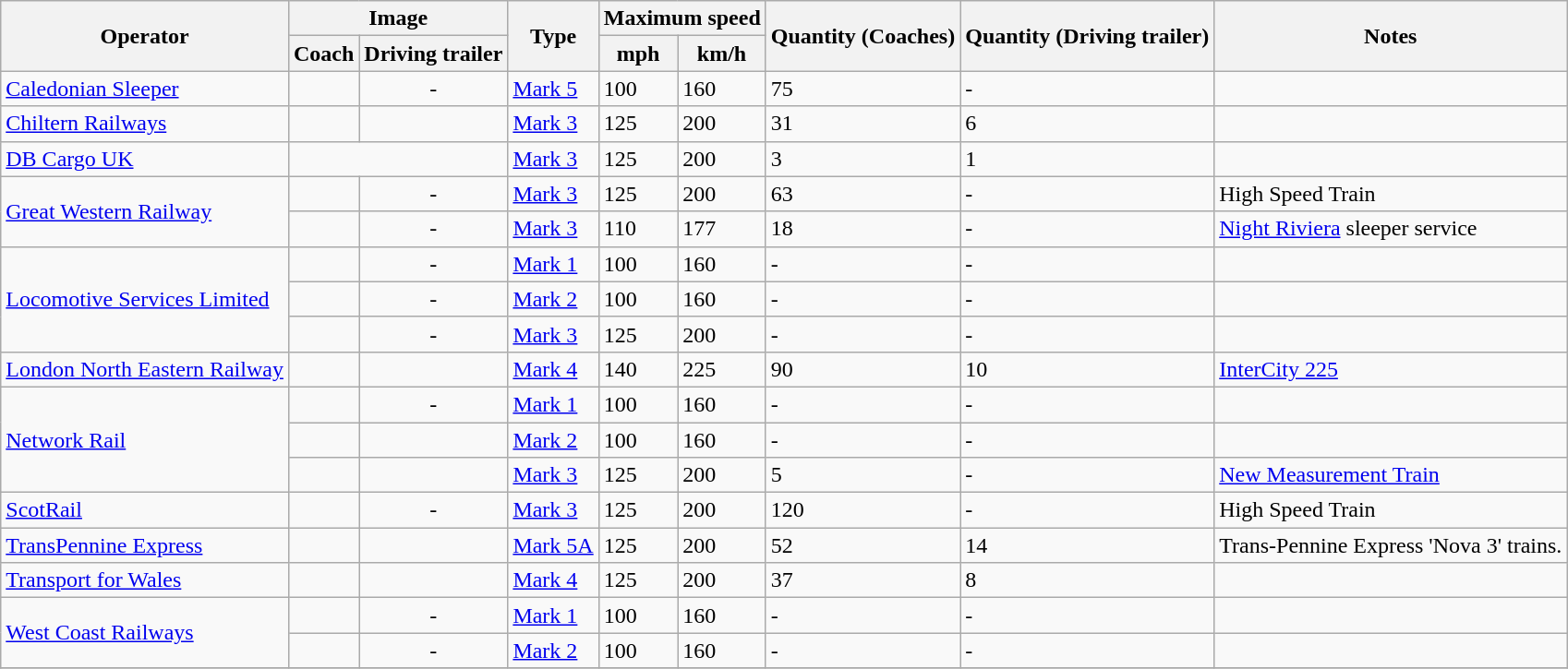<table class="wikitable sortable">
<tr>
<th rowspan="2">Operator</th>
<th colspan="2">Image</th>
<th rowspan="2">Type</th>
<th colspan="2">Maximum speed</th>
<th rowspan="2" data-sort-type="number">Quantity (Coaches)</th>
<th rowspan="2" data-sort-type="number">Quantity (Driving trailer)</th>
<th rowspan="2" class="unsortable">Notes</th>
</tr>
<tr>
<th class="unsortable">Coach</th>
<th class="unsortable">Driving trailer</th>
<th data-sort-type="number">mph</th>
<th data-sort-type="number">km/h</th>
</tr>
<tr>
<td><a href='#'>Caledonian Sleeper</a></td>
<td></td>
<td align="center">-</td>
<td><a href='#'>Mark 5</a></td>
<td>100</td>
<td>160</td>
<td>75</td>
<td>-</td>
<td></td>
</tr>
<tr>
<td><a href='#'>Chiltern Railways</a></td>
<td></td>
<td></td>
<td><a href='#'>Mark 3</a></td>
<td>125</td>
<td>200</td>
<td>31</td>
<td>6</td>
<td></td>
</tr>
<tr>
<td><a href='#'>DB Cargo UK</a></td>
<td colspan="2" align="center"></td>
<td><a href='#'>Mark 3</a></td>
<td>125</td>
<td>200</td>
<td>3</td>
<td>1</td>
<td></td>
</tr>
<tr>
<td rowspan="2"><a href='#'>Great Western Railway</a></td>
<td></td>
<td align="center">-</td>
<td><a href='#'>Mark 3</a></td>
<td>125</td>
<td>200</td>
<td>63</td>
<td>-</td>
<td>High Speed Train</td>
</tr>
<tr>
<td></td>
<td align="center">-</td>
<td><a href='#'>Mark 3</a></td>
<td>110</td>
<td>177</td>
<td>18</td>
<td>-</td>
<td><a href='#'>Night Riviera</a> sleeper service</td>
</tr>
<tr>
<td rowspan="3"><a href='#'>Locomotive Services Limited</a></td>
<td></td>
<td align="center">-</td>
<td><a href='#'>Mark 1</a></td>
<td>100</td>
<td>160</td>
<td>-</td>
<td>-</td>
<td></td>
</tr>
<tr>
<td></td>
<td align="center">-</td>
<td><a href='#'>Mark 2</a></td>
<td>100</td>
<td>160</td>
<td>-</td>
<td>-</td>
<td></td>
</tr>
<tr>
<td></td>
<td align="center">-</td>
<td><a href='#'>Mark 3</a></td>
<td>125</td>
<td>200</td>
<td>-</td>
<td>-</td>
<td></td>
</tr>
<tr>
<td><a href='#'>London North Eastern Railway</a></td>
<td></td>
<td></td>
<td><a href='#'>Mark 4</a></td>
<td>140</td>
<td>225</td>
<td>90</td>
<td>10</td>
<td><a href='#'>InterCity 225</a></td>
</tr>
<tr>
<td rowspan="3"><a href='#'>Network Rail</a></td>
<td></td>
<td align="center">-</td>
<td><a href='#'>Mark 1</a></td>
<td>100</td>
<td>160</td>
<td>-</td>
<td>-</td>
<td></td>
</tr>
<tr>
<td></td>
<td></td>
<td><a href='#'>Mark 2</a></td>
<td>100</td>
<td>160</td>
<td>-</td>
<td>-</td>
<td></td>
</tr>
<tr>
<td></td>
<td></td>
<td><a href='#'>Mark 3</a></td>
<td>125</td>
<td>200</td>
<td>5</td>
<td>-</td>
<td><a href='#'>New Measurement Train</a></td>
</tr>
<tr>
<td><a href='#'>ScotRail</a></td>
<td></td>
<td align="center">-</td>
<td><a href='#'>Mark 3</a></td>
<td>125</td>
<td>200</td>
<td>120</td>
<td>-</td>
<td>High Speed Train</td>
</tr>
<tr>
<td><a href='#'>TransPennine Express</a></td>
<td></td>
<td></td>
<td><a href='#'>Mark 5A</a></td>
<td>125</td>
<td>200</td>
<td>52</td>
<td>14</td>
<td>Trans-Pennine Express 'Nova 3' trains.</td>
</tr>
<tr>
<td><a href='#'>Transport for Wales</a></td>
<td></td>
<td></td>
<td><a href='#'>Mark 4</a></td>
<td>125</td>
<td>200</td>
<td>37</td>
<td>8</td>
<td></td>
</tr>
<tr>
<td rowspan="2"><a href='#'>West Coast Railways</a></td>
<td></td>
<td align="center">-</td>
<td><a href='#'>Mark 1</a></td>
<td>100</td>
<td>160</td>
<td>-</td>
<td>-</td>
<td></td>
</tr>
<tr>
<td></td>
<td align="center">-</td>
<td><a href='#'>Mark 2</a></td>
<td>100</td>
<td>160</td>
<td>-</td>
<td>-</td>
<td></td>
</tr>
<tr>
</tr>
</table>
